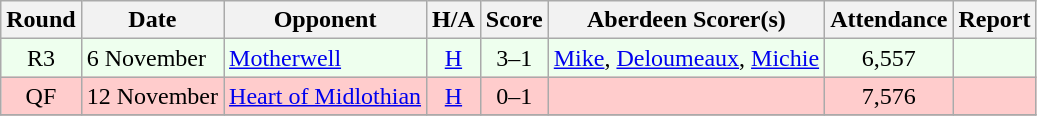<table class="wikitable" style="text-align:center">
<tr>
<th>Round</th>
<th>Date</th>
<th>Opponent</th>
<th>H/A</th>
<th>Score</th>
<th>Aberdeen Scorer(s)</th>
<th>Attendance</th>
<th>Report</th>
</tr>
<tr bgcolor=#EEFFEE>
<td>R3</td>
<td align=left>6 November</td>
<td align=left><a href='#'>Motherwell</a></td>
<td><a href='#'>H</a></td>
<td>3–1</td>
<td align=left><a href='#'>Mike</a>, <a href='#'>Deloumeaux</a>, <a href='#'>Michie</a></td>
<td>6,557</td>
<td></td>
</tr>
<tr bgcolor=#FFCCCC>
<td>QF</td>
<td align=left>12 November</td>
<td align=left><a href='#'>Heart of Midlothian</a></td>
<td><a href='#'>H</a></td>
<td>0–1</td>
<td align=left></td>
<td>7,576</td>
<td></td>
</tr>
<tr>
</tr>
</table>
